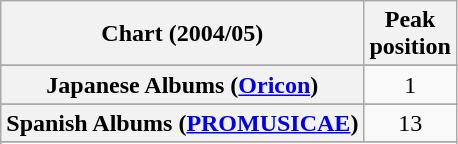<table class="wikitable sortable plainrowheaders">
<tr>
<th>Chart (2004/05)</th>
<th>Peak<br>position</th>
</tr>
<tr>
</tr>
<tr>
</tr>
<tr>
</tr>
<tr>
</tr>
<tr>
</tr>
<tr>
</tr>
<tr>
</tr>
<tr>
</tr>
<tr>
</tr>
<tr>
<th scope="row">Japanese Albums (<a href='#'>Oricon</a>)</th>
<td align="center">1</td>
</tr>
<tr>
</tr>
<tr>
</tr>
<tr>
</tr>
<tr>
<th scope="row">Spanish Albums (<a href='#'>PROMUSICAE</a>)</th>
<td align="center">13</td>
</tr>
<tr>
</tr>
<tr>
</tr>
<tr>
</tr>
</table>
